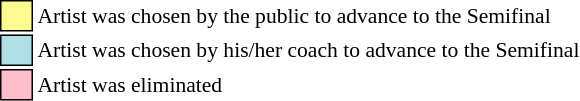<table class="toccolours" style="font-size: 90%; white-space: nowrap">
<tr>
<td style="background:#fdfc8f; border:1px solid black">     </td>
<td>Artist was chosen by the public to advance to the Semifinal</td>
</tr>
<tr>
<td style="background:#b0e0e6; border:1px solid black">     </td>
<td>Artist was chosen by his/her coach to advance to the Semifinal</td>
</tr>
<tr>
<td style="background:pink; border:1px solid black">     </td>
<td>Artist was eliminated</td>
</tr>
</table>
